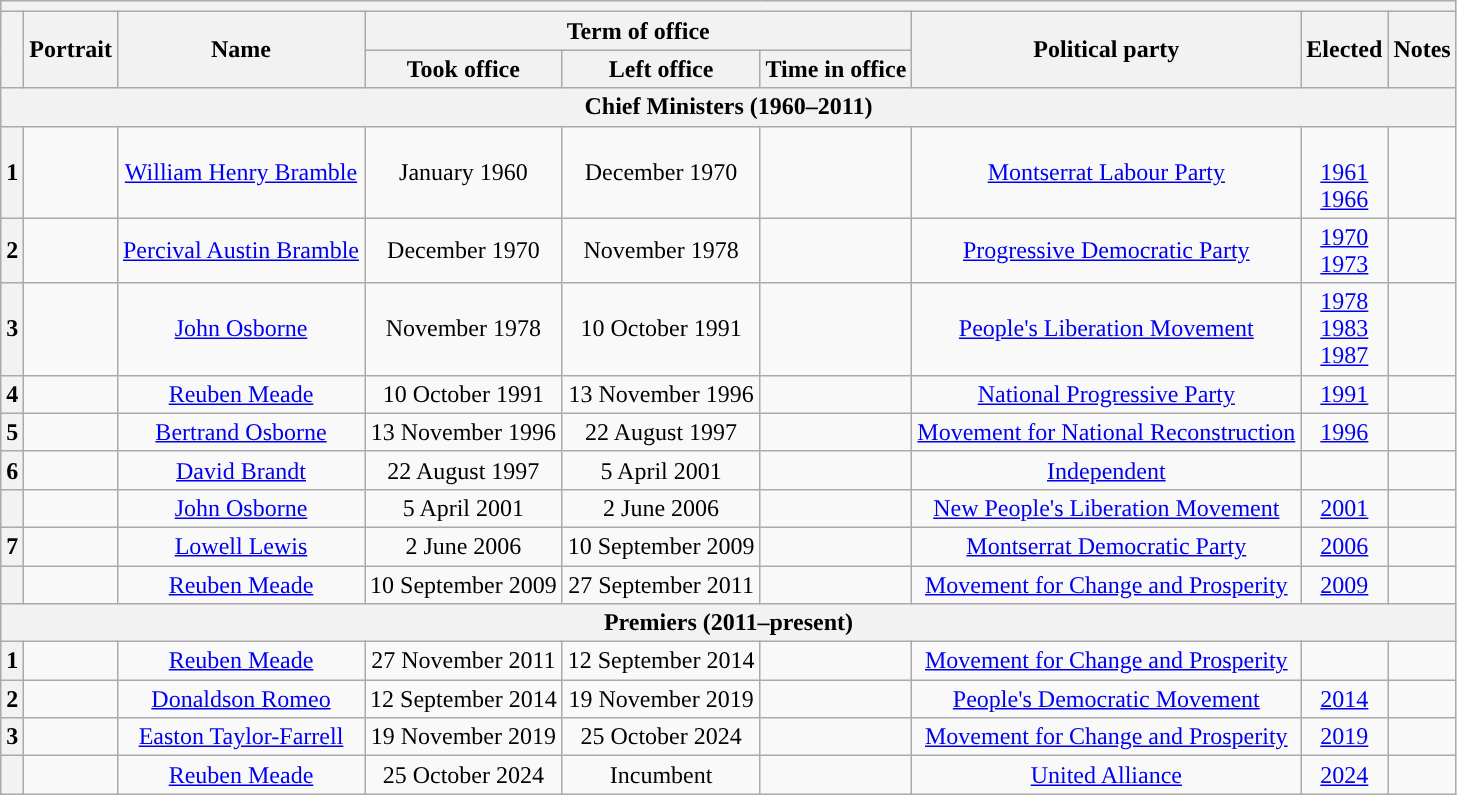<table class="wikitable" style="text-align:center">
<tr>
<th colspan="9">         </th>
</tr>
<tr align=center bgcolor=#ebebeb>
<th rowspan=2></th>
<th rowspan=2>Portrait</th>
<th rowspan=2>Name<br></th>
<th colspan=3>Term of office</th>
<th rowspan=2>Political party</th>
<th rowspan=2>Elected</th>
<th rowspan=2>Notes</th>
</tr>
<tr align=center bgcolor=#ebebeb>
<th>Took office</th>
<th>Left office</th>
<th>Time in office</th>
</tr>
<tr>
<th colspan="9">Chief Ministers (1960–2011)</th>
</tr>
<tr>
<th style="background:">1</th>
<td></td>
<td><a href='#'>William Henry Bramble</a><br></td>
<td>January 1960</td>
<td>December 1970</td>
<td></td>
<td><a href='#'>Montserrat Labour Party</a></td>
<td><br><a href='#'>1961</a><br><a href='#'>1966</a></td>
<td></td>
</tr>
<tr>
<th style="background:">2</th>
<td></td>
<td><a href='#'>Percival Austin Bramble</a><br></td>
<td>December 1970</td>
<td>November 1978</td>
<td></td>
<td><a href='#'>Progressive Democratic Party</a></td>
<td><a href='#'>1970</a><br><a href='#'>1973</a></td>
<td></td>
</tr>
<tr>
<th style="background:">3</th>
<td></td>
<td><a href='#'>John Osborne</a><br></td>
<td>November 1978</td>
<td>10 October 1991</td>
<td></td>
<td><a href='#'>People's Liberation Movement</a></td>
<td><a href='#'>1978</a><br><a href='#'>1983</a><br><a href='#'>1987</a></td>
<td></td>
</tr>
<tr>
<th style="background:">4</th>
<td></td>
<td><a href='#'>Reuben Meade</a><br></td>
<td>10 October 1991</td>
<td>13 November 1996</td>
<td></td>
<td><a href='#'>National Progressive Party</a></td>
<td><a href='#'>1991</a></td>
<td></td>
</tr>
<tr>
<th style="background:">5</th>
<td></td>
<td><a href='#'>Bertrand Osborne</a><br></td>
<td>13 November 1996</td>
<td>22 August 1997</td>
<td></td>
<td><a href='#'>Movement for National Reconstruction</a></td>
<td><a href='#'>1996</a></td>
<td></td>
</tr>
<tr>
<th style="background:">6</th>
<td></td>
<td><a href='#'>David Brandt</a></td>
<td>22 August 1997</td>
<td>5 April 2001</td>
<td></td>
<td><a href='#'>Independent</a></td>
<td></td>
<td></td>
</tr>
<tr>
<th style="background:"></th>
<td></td>
<td><a href='#'>John Osborne</a><br></td>
<td>5 April 2001</td>
<td>2 June 2006</td>
<td></td>
<td><a href='#'>New People's Liberation Movement</a></td>
<td><a href='#'>2001</a></td>
<td></td>
</tr>
<tr>
<th style="background:">7</th>
<td></td>
<td><a href='#'>Lowell Lewis</a><br></td>
<td>2 June 2006</td>
<td>10 September 2009</td>
<td></td>
<td><a href='#'>Montserrat Democratic Party</a></td>
<td><a href='#'>2006</a></td>
<td></td>
</tr>
<tr>
<th style="background:"></th>
<td></td>
<td><a href='#'>Reuben Meade</a><br></td>
<td>10 September 2009</td>
<td>27 September 2011</td>
<td></td>
<td><a href='#'>Movement for Change and Prosperity</a></td>
<td><a href='#'>2009</a></td>
<td></td>
</tr>
<tr>
<th colspan="9">Premiers (2011–present)</th>
</tr>
<tr>
<th style="background:">1</th>
<td></td>
<td><a href='#'>Reuben Meade</a><br></td>
<td>27 November 2011</td>
<td>12 September 2014</td>
<td></td>
<td><a href='#'>Movement for Change and Prosperity</a></td>
<td></td>
<td></td>
</tr>
<tr>
<th style="background:">2</th>
<td></td>
<td><a href='#'>Donaldson Romeo</a><br></td>
<td>12 September 2014</td>
<td>19 November 2019</td>
<td></td>
<td><a href='#'>People's Democratic Movement</a></td>
<td><a href='#'>2014</a></td>
<td></td>
</tr>
<tr>
<th style="background:">3</th>
<td></td>
<td><a href='#'>Easton Taylor-Farrell</a></td>
<td>19 November 2019</td>
<td>25 October 2024</td>
<td></td>
<td><a href='#'>Movement for Change and Prosperity</a></td>
<td><a href='#'>2019</a></td>
<td></td>
</tr>
<tr>
<th style="background:"></th>
<td></td>
<td><a href='#'>Reuben Meade</a><br></td>
<td>25 October 2024</td>
<td>Incumbent</td>
<td></td>
<td><a href='#'>United Alliance</a></td>
<td><a href='#'>2024</a></td>
<td></td>
</tr>
</table>
